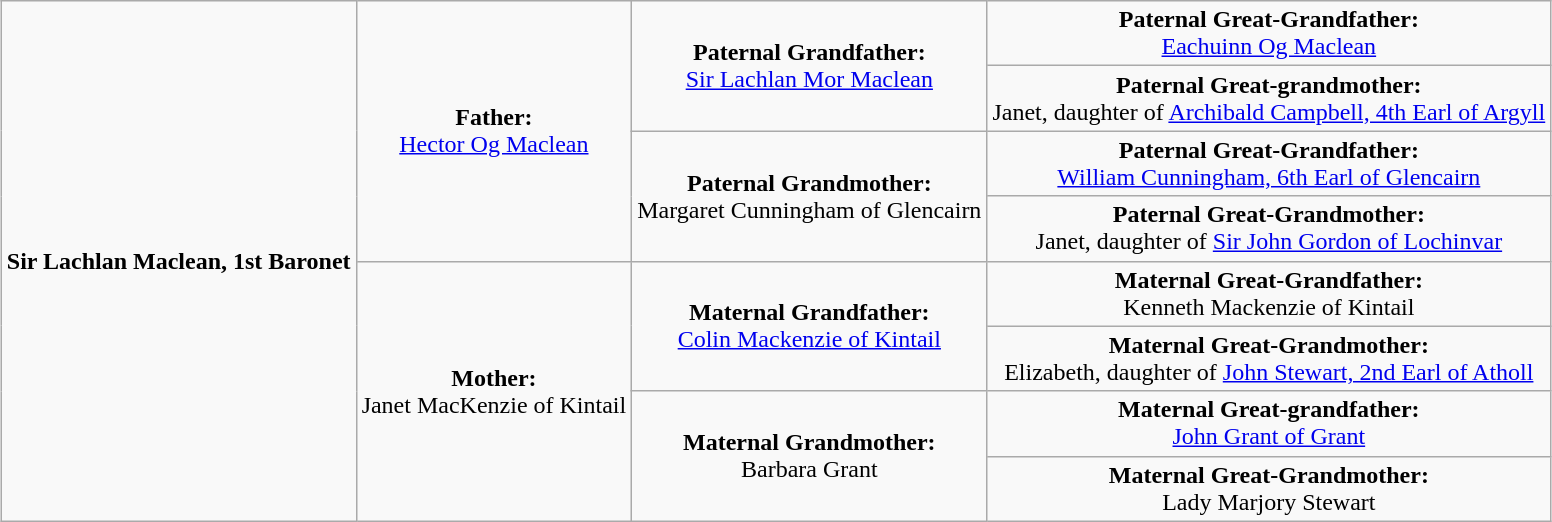<table class="wikitable"  style="margin:1em auto;">
<tr style="text-align:center;">
<td rowspan="8"><strong>Sir Lachlan Maclean, 1st Baronet</strong></td>
<td rowspan="4"><strong>Father:</strong><br><a href='#'>Hector Og Maclean</a></td>
<td rowspan="2"><strong>Paternal Grandfather:</strong><br><a href='#'>Sir Lachlan Mor Maclean</a></td>
<td><strong>Paternal Great-Grandfather:</strong><br><a href='#'>Eachuinn Og Maclean</a></td>
</tr>
<tr>
<td style="text-align:center;"><strong>Paternal Great-grandmother:</strong><br>Janet, daughter of <a href='#'>Archibald Campbell, 4th Earl of Argyll</a></td>
</tr>
<tr style="text-align:center;">
<td rowspan="2"><strong>Paternal Grandmother:</strong><br>Margaret Cunningham of Glencairn</td>
<td><strong>Paternal Great-Grandfather:</strong><br><a href='#'>William Cunningham, 6th Earl of Glencairn</a></td>
</tr>
<tr>
<td style="text-align:center;"><strong>Paternal Great-Grandmother:</strong><br>Janet, daughter of <a href='#'>Sir John Gordon of Lochinvar</a></td>
</tr>
<tr style="text-align:center;">
<td rowspan="4"><strong>Mother:</strong><br>Janet MacKenzie of Kintail</td>
<td rowspan="2"><strong>Maternal Grandfather:</strong><br><a href='#'>Colin Mackenzie of Kintail</a></td>
<td><strong>Maternal Great-Grandfather:</strong><br>Kenneth Mackenzie of Kintail</td>
</tr>
<tr>
<td style="text-align:center;"><strong>Maternal Great-Grandmother:</strong><br>Elizabeth, daughter of <a href='#'>John Stewart, 2nd Earl of Atholl</a></td>
</tr>
<tr style="text-align:center;">
<td rowspan="2"><strong>Maternal Grandmother:</strong><br>Barbara Grant</td>
<td><strong>Maternal Great-grandfather:</strong><br><a href='#'>John Grant of Grant</a></td>
</tr>
<tr>
<td style="text-align:center;"><strong>Maternal Great-Grandmother:</strong><br>Lady Marjory Stewart</td>
</tr>
</table>
